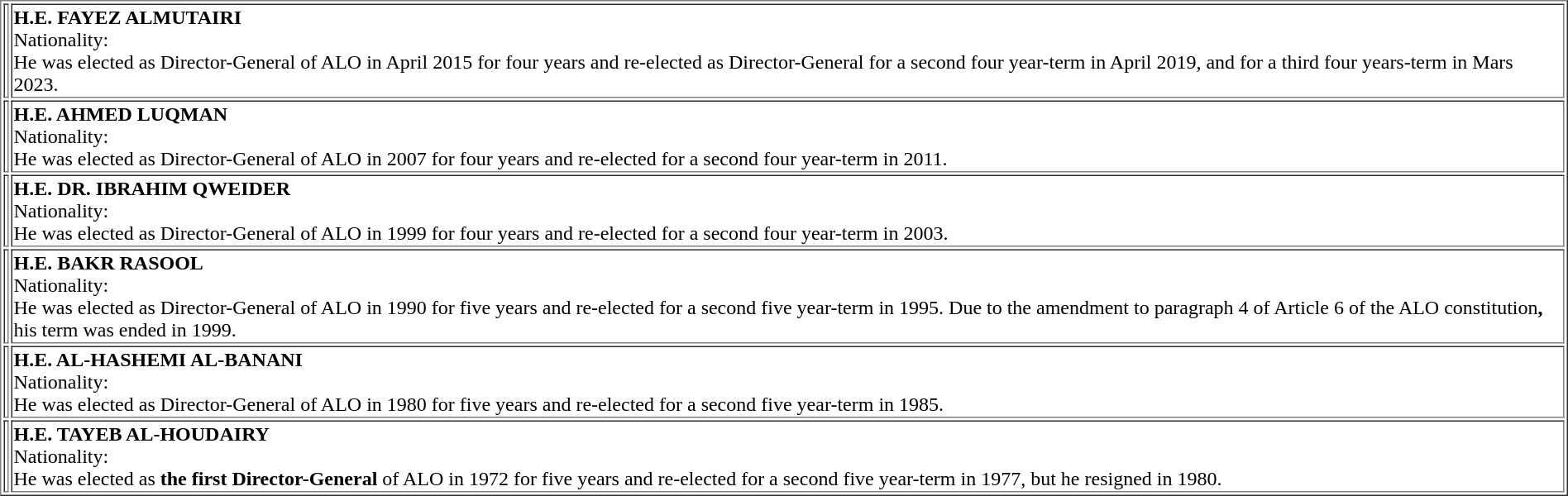<table border="1">
<tr>
<td></td>
<td><strong>H.E. FAYEZ ALMUTAIRI</strong><br>Nationality: <br>He was elected as Director-General of ALO in April 2015 for four years and re-elected as Director-General for a second four year-term in April 2019, and for a third four years-term in Mars 2023.<br></td>
</tr>
<tr>
<td></td>
<td><strong>H.E. AHMED LUQMAN</strong><br>Nationality: <br>He was elected as Director-General of ALO in 2007 for four years and re-elected for a second four year-term in 2011.</td>
</tr>
<tr>
<td></td>
<td><strong>H.E. DR. IBRAHIM QWEIDER</strong><br>Nationality: <br>He was elected as Director-General of ALO in 1999 for four years and re-elected for a second four year-term in 2003.</td>
</tr>
<tr>
<td></td>
<td><strong>H.E. BAKR RASOOL</strong><br>Nationality: <br>He was elected as Director-General of ALO in 1990 for five years and re-elected for a second five year-term in 1995. Due to the amendment to paragraph 4 of Article 6 of the ALO constitution<strong>,</strong> his term was ended in 1999.</td>
</tr>
<tr>
<td></td>
<td><strong>H.E. AL-HASHEMI AL-BANANI</strong><br>Nationality: <br>He was elected as Director-General of ALO in 1980 for five years and re-elected for a second five year-term in 1985.</td>
</tr>
<tr>
<td></td>
<td><strong>H.E. TAYEB AL-HOUDAIRY</strong><br>Nationality: <br>He was elected as <strong>the first Director-General</strong> of ALO in 1972 for five years and re-elected for a second five year-term in 1977, but he resigned in 1980.</td>
</tr>
</table>
